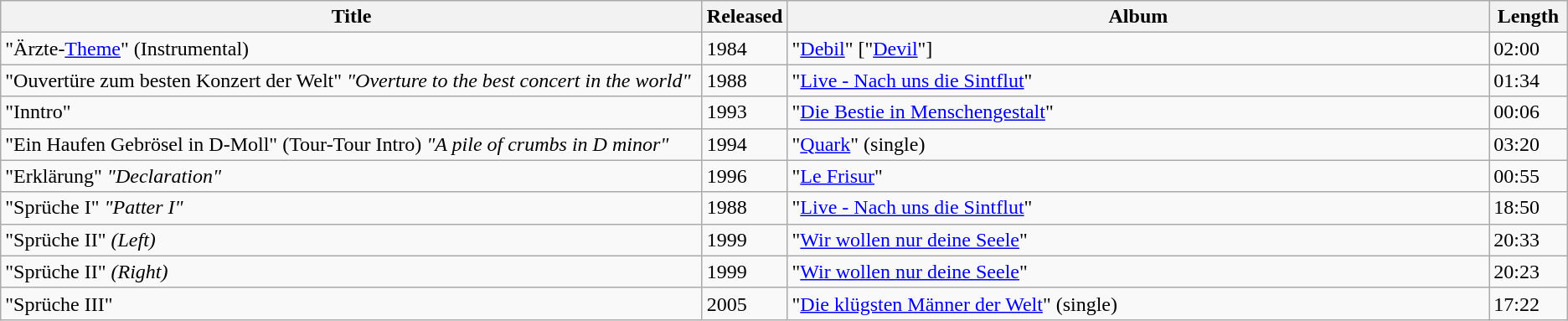<table class="wikitable sortable">
<tr>
<th width="45%">Title</th>
<th width="5%">Released</th>
<th width="45%">Album</th>
<th width="5%">Length</th>
</tr>
<tr valign="top">
<td>"Ärzte-<a href='#'>Theme</a>" (Instrumental)</td>
<td>1984</td>
<td>"<a href='#'>Debil</a>" ["<a href='#'>Devil</a>"]</td>
<td>02:00</td>
</tr>
<tr valign="top">
<td>"Ouvertüre zum besten Konzert der Welt" <em>"Overture to the best concert in the world"</em></td>
<td>1988</td>
<td>"<a href='#'>Live - Nach uns die Sintflut</a>"</td>
<td>01:34</td>
</tr>
<tr valign="top">
<td>"Inntro"</td>
<td>1993</td>
<td>"<a href='#'>Die Bestie in Menschengestalt</a>"</td>
<td>00:06</td>
</tr>
<tr valign="top">
<td>"Ein Haufen Gebrösel in D-Moll" (Tour-Tour Intro) <em>"A pile of crumbs in D minor"</em></td>
<td>1994</td>
<td>"<a href='#'>Quark</a>" (single)</td>
<td>03:20</td>
</tr>
<tr valign="top">
<td>"Erklärung" <em>"Declaration"</em></td>
<td>1996</td>
<td>"<a href='#'>Le Frisur</a>"</td>
<td>00:55</td>
</tr>
<tr valign="top">
<td>"Sprüche I" <em>"Patter I"</em></td>
<td>1988</td>
<td>"<a href='#'>Live - Nach uns die Sintflut</a>"</td>
<td>18:50</td>
</tr>
<tr valign="top">
<td>"Sprüche II" <em>(Left)</em></td>
<td>1999</td>
<td>"<a href='#'>Wir wollen nur deine Seele</a>"</td>
<td>20:33</td>
</tr>
<tr valign="top">
<td>"Sprüche II" <em>(Right)</em></td>
<td>1999</td>
<td>"<a href='#'>Wir wollen nur deine Seele</a>"</td>
<td>20:23</td>
</tr>
<tr valign="top">
<td>"Sprüche III"</td>
<td>2005</td>
<td>"<a href='#'>Die klügsten Männer der Welt</a>" (single)</td>
<td>17:22</td>
</tr>
</table>
